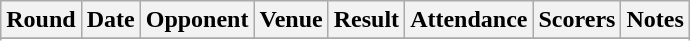<table class="wikitable">
<tr>
<th>Round</th>
<th>Date</th>
<th>Opponent</th>
<th>Venue</th>
<th>Result</th>
<th>Attendance</th>
<th>Scorers</th>
<th>Notes</th>
</tr>
<tr>
</tr>
<tr bgcolor="#ffffdd">
</tr>
<tr>
</tr>
<tr style="background: #ddffdd;">
</tr>
<tr>
</tr>
<tr style="background: #ddffdd;">
</tr>
<tr>
</tr>
<tr style="background: #ddffdd;">
</tr>
<tr>
</tr>
<tr style="background: #ddffdd;">
</tr>
<tr>
</tr>
<tr style="background: #ffdddd;">
</tr>
<tr>
</tr>
<tr bgcolor="#ffffdd">
</tr>
<tr>
</tr>
</table>
